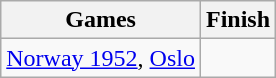<table class="wikitable sortable">
<tr>
<th>Games</th>
<th>Finish</th>
</tr>
<tr>
<td> <a href='#'>Norway 1952</a>, <a href='#'>Oslo</a></td>
<td></td>
</tr>
</table>
